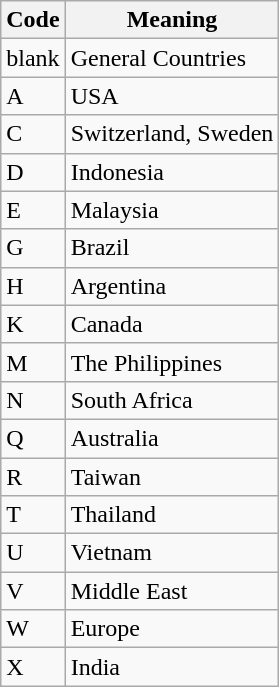<table class="wikitable">
<tr>
<th>Code</th>
<th>Meaning</th>
</tr>
<tr>
<td>blank</td>
<td>General Countries</td>
</tr>
<tr>
<td>A</td>
<td>USA</td>
</tr>
<tr>
<td>C</td>
<td>Switzerland, Sweden</td>
</tr>
<tr>
<td>D</td>
<td>Indonesia</td>
</tr>
<tr>
<td>E</td>
<td>Malaysia</td>
</tr>
<tr>
<td>G</td>
<td>Brazil</td>
</tr>
<tr>
<td>H</td>
<td>Argentina</td>
</tr>
<tr>
<td>K</td>
<td>Canada</td>
</tr>
<tr>
<td>M</td>
<td>The Philippines</td>
</tr>
<tr>
<td>N</td>
<td>South Africa</td>
</tr>
<tr>
<td>Q</td>
<td>Australia</td>
</tr>
<tr>
<td>R</td>
<td>Taiwan</td>
</tr>
<tr>
<td>T</td>
<td>Thailand</td>
</tr>
<tr>
<td>U</td>
<td>Vietnam</td>
</tr>
<tr>
<td>V</td>
<td>Middle East</td>
</tr>
<tr>
<td>W</td>
<td>Europe</td>
</tr>
<tr>
<td>X</td>
<td>India</td>
</tr>
</table>
